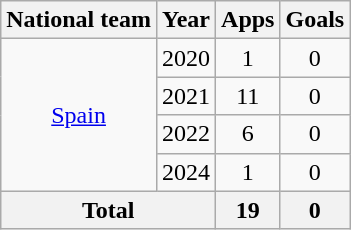<table class="wikitable" style="text-align:center">
<tr>
<th>National team</th>
<th>Year</th>
<th>Apps</th>
<th>Goals</th>
</tr>
<tr>
<td rowspan="4"><a href='#'>Spain</a></td>
<td>2020</td>
<td>1</td>
<td>0</td>
</tr>
<tr>
<td>2021</td>
<td>11</td>
<td>0</td>
</tr>
<tr>
<td>2022</td>
<td>6</td>
<td>0</td>
</tr>
<tr>
<td>2024</td>
<td>1</td>
<td>0</td>
</tr>
<tr>
<th colspan="2">Total</th>
<th>19</th>
<th>0</th>
</tr>
</table>
